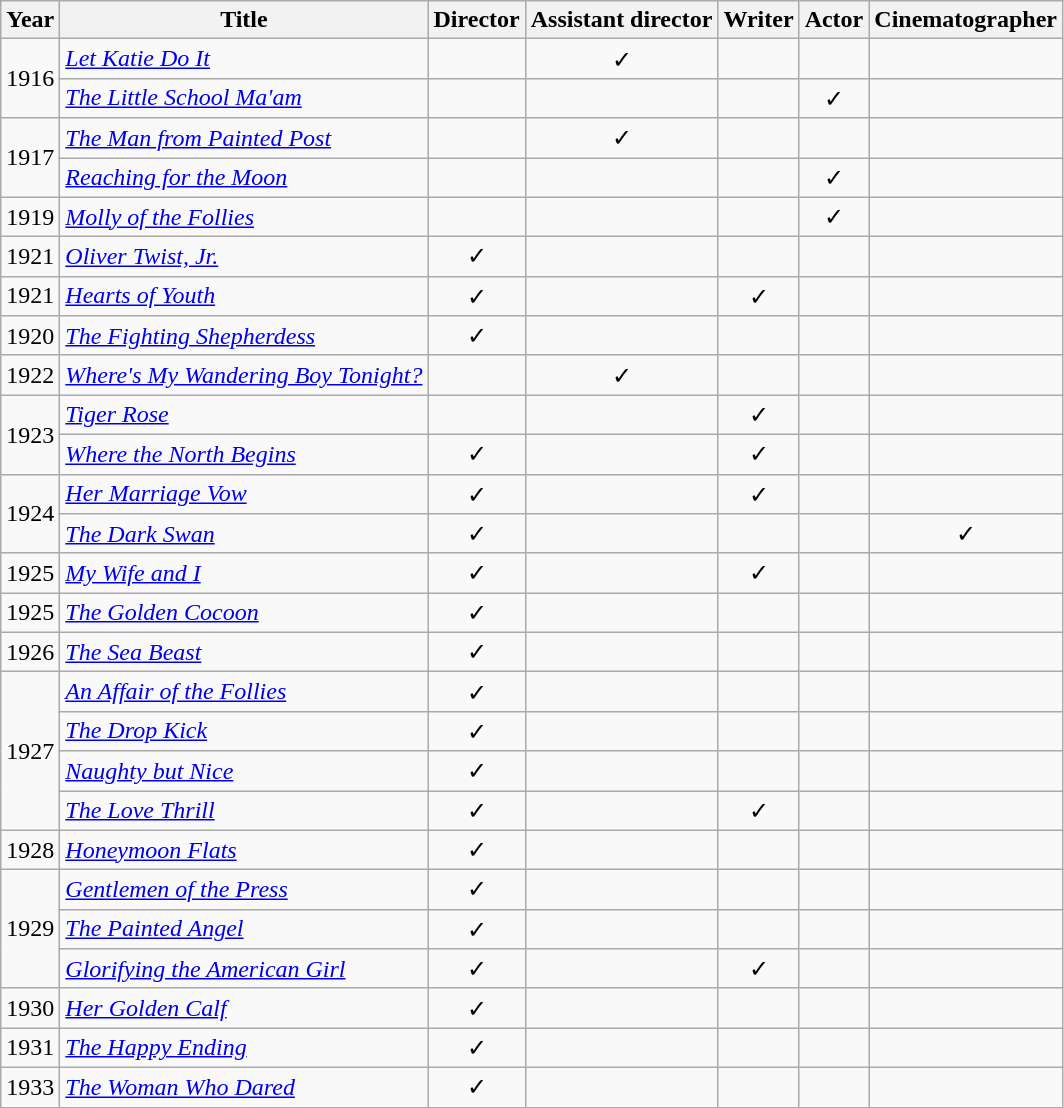<table class="wikitable sortable" background: #F9F9F9;">
<tr>
<th>Year</th>
<th>Title</th>
<th>Director</th>
<th>Assistant director</th>
<th>Writer</th>
<th>Actor</th>
<th>Cinematographer</th>
</tr>
<tr>
<td rowspan=2>1916</td>
<td><em><a href='#'>Let Katie Do It</a></em></td>
<td></td>
<td align="center">✓</td>
<td></td>
<td></td>
<td></td>
</tr>
<tr>
<td><em><a href='#'>The Little School Ma'am</a></em></td>
<td></td>
<td></td>
<td></td>
<td align="center">✓</td>
<td></td>
</tr>
<tr>
<td rowspan=2>1917</td>
<td><em><a href='#'>The Man from Painted Post</a></em></td>
<td></td>
<td align="center">✓</td>
<td></td>
<td></td>
<td></td>
</tr>
<tr>
<td><em><a href='#'>Reaching for the Moon</a></em></td>
<td></td>
<td></td>
<td></td>
<td align="center">✓</td>
<td></td>
</tr>
<tr>
<td>1919</td>
<td><em><a href='#'>Molly of the Follies</a></em></td>
<td></td>
<td></td>
<td></td>
<td align="center">✓</td>
<td></td>
</tr>
<tr>
<td>1921</td>
<td><em><a href='#'>Oliver Twist, Jr.</a></em></td>
<td align="center">✓</td>
<td></td>
<td></td>
<td></td>
<td></td>
</tr>
<tr>
<td>1921</td>
<td><em><a href='#'>Hearts of Youth</a></em></td>
<td align="center">✓</td>
<td></td>
<td align="center">✓</td>
<td></td>
<td></td>
</tr>
<tr>
<td>1920</td>
<td><em><a href='#'>The Fighting Shepherdess</a></em></td>
<td align="center">✓</td>
<td></td>
<td></td>
<td></td>
<td></td>
</tr>
<tr>
<td>1922</td>
<td><em><a href='#'>Where's My Wandering Boy Tonight?</a></em></td>
<td></td>
<td align="center">✓</td>
<td></td>
<td></td>
<td></td>
</tr>
<tr>
<td rowspan=2>1923</td>
<td><em><a href='#'>Tiger Rose</a></em></td>
<td></td>
<td></td>
<td align="center">✓</td>
<td></td>
<td></td>
</tr>
<tr>
<td><em><a href='#'>Where the North Begins</a></em></td>
<td align="center">✓</td>
<td></td>
<td align="center">✓</td>
<td></td>
<td></td>
</tr>
<tr>
<td rowspan=2>1924</td>
<td><em><a href='#'>Her Marriage Vow</a></em></td>
<td align="center">✓</td>
<td></td>
<td align="center">✓</td>
<td></td>
<td></td>
</tr>
<tr>
<td><em><a href='#'>The Dark Swan</a></em></td>
<td align="center">✓</td>
<td></td>
<td></td>
<td></td>
<td align="center">✓</td>
</tr>
<tr>
<td>1925</td>
<td><em><a href='#'>My Wife and I</a></em></td>
<td align="center">✓</td>
<td></td>
<td align="center">✓</td>
<td></td>
<td></td>
</tr>
<tr>
<td>1925</td>
<td><em><a href='#'>The Golden Cocoon</a></em></td>
<td align="center">✓</td>
<td></td>
<td></td>
<td></td>
<td></td>
</tr>
<tr>
<td>1926</td>
<td><em><a href='#'>The Sea Beast</a></em></td>
<td align="center">✓</td>
<td></td>
<td></td>
<td></td>
<td></td>
</tr>
<tr>
<td rowspan=4>1927</td>
<td><em><a href='#'>An Affair of the Follies</a></em></td>
<td align="center">✓</td>
<td></td>
<td></td>
<td></td>
<td></td>
</tr>
<tr>
<td><em><a href='#'>The Drop Kick</a></em></td>
<td align="center">✓</td>
<td></td>
<td></td>
<td></td>
<td></td>
</tr>
<tr>
<td><em><a href='#'>Naughty but Nice</a></em></td>
<td align="center">✓</td>
<td></td>
<td></td>
<td></td>
<td></td>
</tr>
<tr>
<td><em><a href='#'>The Love Thrill</a></em></td>
<td align="center">✓</td>
<td></td>
<td align="center">✓</td>
<td></td>
<td></td>
</tr>
<tr>
<td>1928</td>
<td><em><a href='#'>Honeymoon Flats</a></em></td>
<td align="center">✓</td>
<td></td>
<td></td>
<td></td>
<td></td>
</tr>
<tr>
<td rowspan=3>1929</td>
<td><em><a href='#'>Gentlemen of the Press </a></em></td>
<td align="center">✓</td>
<td></td>
<td></td>
<td></td>
<td></td>
</tr>
<tr>
<td><em><a href='#'>The Painted Angel</a></em></td>
<td align="center">✓</td>
<td></td>
<td></td>
<td></td>
<td></td>
</tr>
<tr>
<td><em><a href='#'>Glorifying the American Girl</a></em></td>
<td align="center">✓</td>
<td></td>
<td align="center">✓</td>
<td></td>
<td></td>
</tr>
<tr>
<td>1930</td>
<td><em><a href='#'>Her Golden Calf</a></em></td>
<td align="center">✓</td>
<td></td>
<td></td>
<td></td>
<td></td>
</tr>
<tr>
<td>1931</td>
<td><em><a href='#'>The Happy Ending</a></em></td>
<td align="center">✓</td>
<td></td>
<td></td>
<td></td>
<td></td>
</tr>
<tr>
<td>1933</td>
<td><em><a href='#'>The Woman Who Dared</a></em></td>
<td align="center">✓</td>
<td></td>
<td></td>
<td></td>
<td></td>
</tr>
</table>
